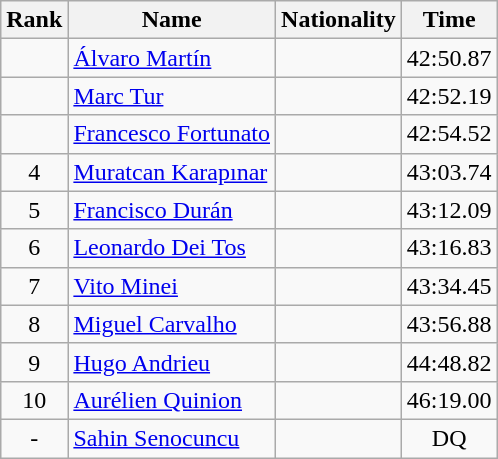<table class="wikitable sortable"  style="text-align:center">
<tr>
<th>Rank</th>
<th>Name</th>
<th>Nationality</th>
<th>Time</th>
</tr>
<tr>
<td></td>
<td align=left><a href='#'>Álvaro Martín</a></td>
<td align=left></td>
<td>42:50.87</td>
</tr>
<tr>
<td></td>
<td align=left><a href='#'>Marc Tur</a></td>
<td align=left></td>
<td>42:52.19</td>
</tr>
<tr>
<td></td>
<td align=left><a href='#'>Francesco Fortunato</a></td>
<td align=left></td>
<td>42:54.52</td>
</tr>
<tr>
<td>4</td>
<td align=left><a href='#'>Muratcan Karapınar</a></td>
<td align=left></td>
<td>43:03.74</td>
</tr>
<tr>
<td>5</td>
<td align=left><a href='#'>Francisco Durán</a></td>
<td align=left></td>
<td>43:12.09</td>
</tr>
<tr>
<td>6</td>
<td align=left><a href='#'>Leonardo Dei Tos</a></td>
<td align=left></td>
<td>43:16.83</td>
</tr>
<tr>
<td>7</td>
<td align=left><a href='#'>Vito Minei</a></td>
<td align=left></td>
<td>43:34.45</td>
</tr>
<tr>
<td>8</td>
<td align=left><a href='#'>Miguel Carvalho</a></td>
<td align=left></td>
<td>43:56.88</td>
</tr>
<tr>
<td>9</td>
<td align=left><a href='#'>Hugo Andrieu</a></td>
<td align=left></td>
<td>44:48.82</td>
</tr>
<tr>
<td>10</td>
<td align=left><a href='#'>Aurélien Quinion</a></td>
<td align=left></td>
<td>46:19.00</td>
</tr>
<tr>
<td>-</td>
<td align=left><a href='#'>Sahin Senocuncu</a></td>
<td align=left></td>
<td>DQ</td>
</tr>
</table>
